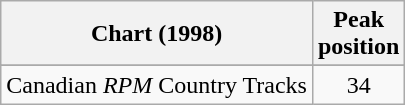<table class="wikitable sortable">
<tr>
<th>Chart (1998)</th>
<th>Peak<br>position</th>
</tr>
<tr>
</tr>
<tr>
<td>Canadian <em>RPM</em> Country Tracks</td>
<td align="center">34</td>
</tr>
</table>
